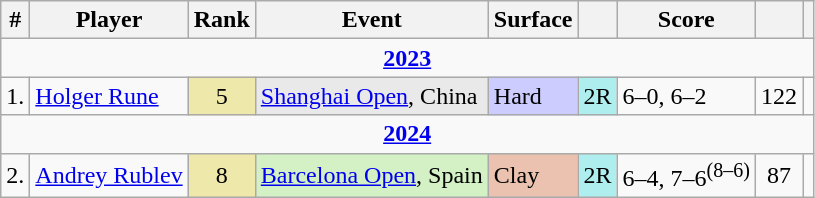<table class="wikitable sortable">
<tr>
<th>#</th>
<th>Player</th>
<th>Rank</th>
<th>Event</th>
<th>Surface</th>
<th class=unsortable></th>
<th class="unsortable">Score</th>
<th></th>
<th class=unsortable></th>
</tr>
<tr>
<td colspan="9" style="text-align:center"><strong><a href='#'>2023</a></strong></td>
</tr>
<tr>
<td>1.</td>
<td> <a href='#'>Holger Rune</a></td>
<td align=center bgcolor=eee8aa>5</td>
<td bgcolor=e9e9e9><a href='#'>Shanghai Open</a>, China</td>
<td bgcolor=ccccff>Hard</td>
<td bgcolor=afeeee>2R</td>
<td>6–0, 6–2</td>
<td align=center>122</td>
<td align=center></td>
</tr>
<tr>
<td colspan="9" style="text-align:center"><strong><a href='#'>2024</a></strong></td>
</tr>
<tr>
<td>2.</td>
<td> <a href='#'>Andrey Rublev</a></td>
<td align=center bgcolor=eee8aa>8</td>
<td bgcolor=d4f1c5><a href='#'>Barcelona Open</a>, Spain</td>
<td bgcolor=ebc2af>Clay</td>
<td bgcolor=afeeee>2R</td>
<td>6–4, 7–6<sup>(8–6)</sup></td>
<td align=center>87</td>
<td align=center></td>
</tr>
</table>
